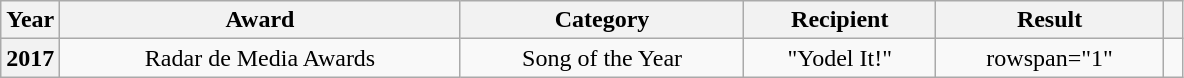<table class="wikitable plainrowheaders unsortable" style="text-align:center">
<tr>
<th style="width:5%;">Year</th>
<th>Award</th>
<th>Category</th>
<th>Recipient</th>
<th>Result</th>
<th></th>
</tr>
<tr>
<th scope="row" rowspan="1">2017</th>
<td>Radar de Media Awards</td>
<td>Song of the Year</td>
<td>"Yodel It!"</td>
<td>rowspan="1" </td>
<td></td>
</tr>
</table>
